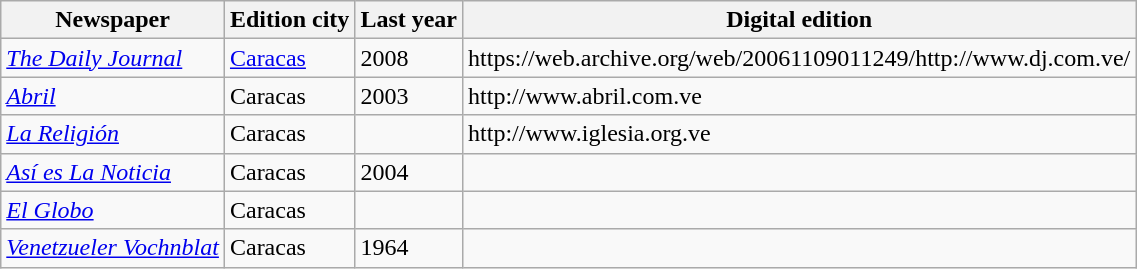<table class="wikitable sortable">
<tr align="center">
<th>Newspaper</th>
<th>Edition city</th>
<th>Last year</th>
<th>Digital edition</th>
</tr>
<tr>
<td><em><a href='#'>The Daily Journal</a></em></td>
<td><a href='#'>Caracas</a></td>
<td>2008</td>
<td>https://web.archive.org/web/20061109011249/http://www.dj.com.ve/</td>
</tr>
<tr>
<td><em><a href='#'>Abril</a></em></td>
<td>Caracas</td>
<td>2003</td>
<td>http://www.abril.com.ve</td>
</tr>
<tr>
<td><em><a href='#'>La Religión</a></em></td>
<td>Caracas</td>
<td></td>
<td>http://www.iglesia.org.ve</td>
</tr>
<tr>
<td><em><a href='#'>Así es La Noticia</a></em></td>
<td>Caracas</td>
<td>2004</td>
<td></td>
</tr>
<tr>
<td><em><a href='#'>El Globo</a></em></td>
<td>Caracas</td>
<td></td>
<td></td>
</tr>
<tr>
<td><em><a href='#'>Venetzueler Vochnblat</a></em></td>
<td>Caracas</td>
<td>1964</td>
<td></td>
</tr>
</table>
